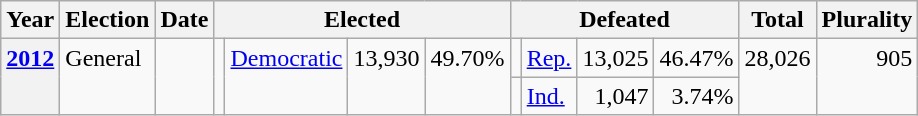<table class=wikitable>
<tr>
<th>Year</th>
<th>Election</th>
<th>Date</th>
<th ! colspan="4">Elected</th>
<th ! colspan="4">Defeated</th>
<th>Total</th>
<th>Plurality</th>
</tr>
<tr>
<th rowspan="2" valign="top"><a href='#'>2012</a></th>
<td rowspan="2" valign="top">General</td>
<td rowspan="2" valign="top"></td>
<td rowspan="2" valign="top"></td>
<td rowspan="2" valign="top" ><a href='#'>Democratic</a></td>
<td rowspan="2" valign="top" align="right">13,930</td>
<td rowspan="2" valign="top" align="right">49.70%</td>
<td valign="top"></td>
<td valign="top" ><a href='#'>Rep.</a></td>
<td valign="top" align="right">13,025</td>
<td valign="top" align="right">46.47%</td>
<td rowspan="2" valign="top" align="right">28,026</td>
<td rowspan="2" valign="top" align="right">905</td>
</tr>
<tr>
<td valign="top"></td>
<td valign="top" ><a href='#'>Ind.</a></td>
<td valign="top" align="right">1,047</td>
<td valign="top" align="right">3.74%</td>
</tr>
</table>
